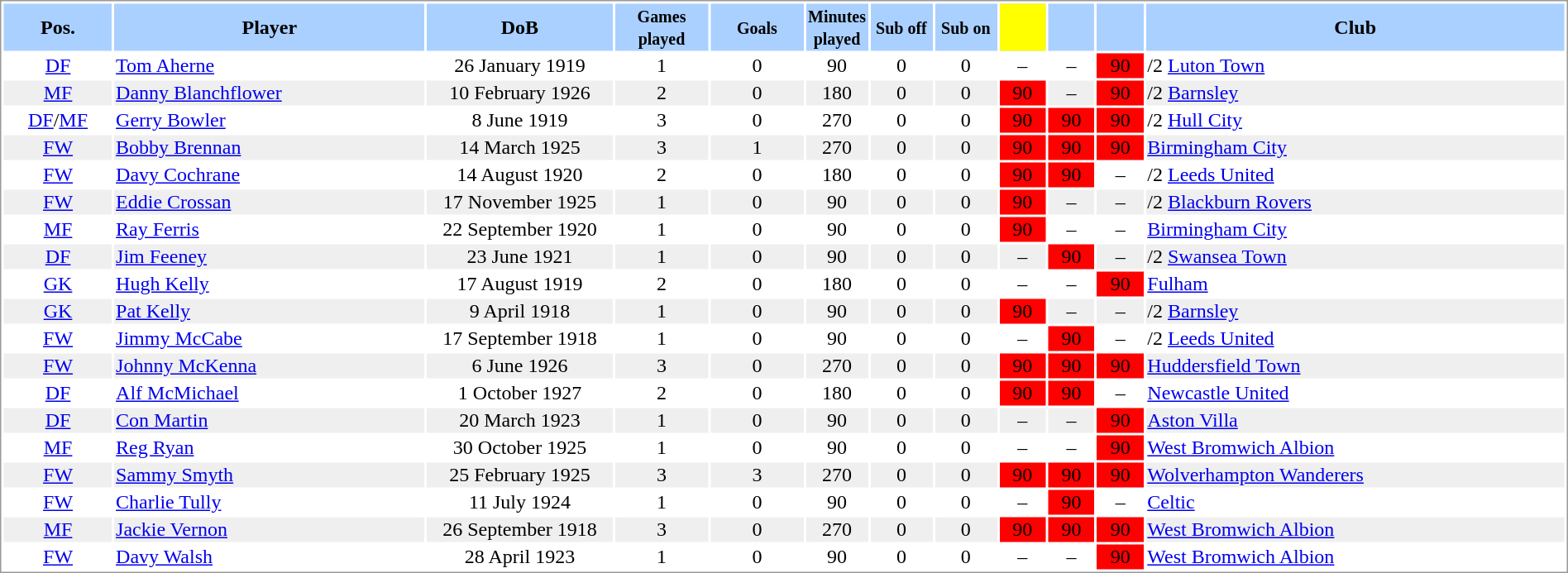<table border="0" width="100%" style="border: 1px solid #999; background-color:#FFFFFF; text-align:center">
<tr align="center" bgcolor="#AAD0FF">
<th width=7%>Pos.</th>
<th width=20%>Player</th>
<th width=12%>DoB</th>
<th width=6%><small>Games<br>played</small></th>
<th width=6%><small>Goals</small></th>
<th width=4%><small>Minutes<br>played</small></th>
<th width=4%><small>Sub off</small></th>
<th width=4%><small>Sub on</small></th>
<th width=3% bgcolor=yellow></th>
<th width=3%></th>
<th width=3%></th>
<th width=27%>Club</th>
</tr>
<tr>
<td><a href='#'>DF</a></td>
<td align="left"><a href='#'>Tom Aherne</a></td>
<td>26 January 1919</td>
<td>1</td>
<td>0</td>
<td>90</td>
<td>0</td>
<td>0</td>
<td>–</td>
<td>–</td>
<td bgcolor=red>90</td>
<td align="left">/2 <a href='#'>Luton Town</a></td>
</tr>
<tr bgcolor="#EFEFEF">
<td><a href='#'>MF</a></td>
<td align="left"><a href='#'>Danny Blanchflower</a></td>
<td>10 February 1926</td>
<td>2</td>
<td>0</td>
<td>180</td>
<td>0</td>
<td>0</td>
<td bgcolor=red>90</td>
<td>–</td>
<td bgcolor=red>90</td>
<td align="left">/2 <a href='#'>Barnsley</a></td>
</tr>
<tr>
<td><a href='#'>DF</a>/<a href='#'>MF</a></td>
<td align="left"><a href='#'>Gerry Bowler</a></td>
<td>8 June 1919</td>
<td>3</td>
<td>0</td>
<td>270</td>
<td>0</td>
<td>0</td>
<td bgcolor=red>90</td>
<td bgcolor=red>90</td>
<td bgcolor=red>90</td>
<td align="left">/2 <a href='#'>Hull City</a></td>
</tr>
<tr bgcolor="#EFEFEF">
<td><a href='#'>FW</a></td>
<td align="left"><a href='#'>Bobby Brennan</a></td>
<td>14 March 1925</td>
<td>3</td>
<td>1</td>
<td>270</td>
<td>0</td>
<td>0</td>
<td bgcolor=red>90</td>
<td bgcolor=red>90</td>
<td bgcolor=red>90</td>
<td align="left"> <a href='#'>Birmingham City</a></td>
</tr>
<tr>
<td><a href='#'>FW</a></td>
<td align="left"><a href='#'>Davy Cochrane</a></td>
<td>14 August 1920</td>
<td>2</td>
<td>0</td>
<td>180</td>
<td>0</td>
<td>0</td>
<td bgcolor=red>90</td>
<td bgcolor=red>90</td>
<td>–</td>
<td align="left">/2 <a href='#'>Leeds United</a></td>
</tr>
<tr bgcolor="#EFEFEF">
<td><a href='#'>FW</a></td>
<td align="left"><a href='#'>Eddie Crossan</a></td>
<td>17 November 1925</td>
<td>1</td>
<td>0</td>
<td>90</td>
<td>0</td>
<td>0</td>
<td bgcolor=red>90</td>
<td>–</td>
<td>–</td>
<td align="left">/2 <a href='#'>Blackburn Rovers</a></td>
</tr>
<tr>
<td><a href='#'>MF</a></td>
<td align="left"><a href='#'>Ray Ferris</a></td>
<td>22 September 1920</td>
<td>1</td>
<td>0</td>
<td>90</td>
<td>0</td>
<td>0</td>
<td bgcolor=red>90</td>
<td>–</td>
<td>–</td>
<td align="left"> <a href='#'>Birmingham City</a></td>
</tr>
<tr bgcolor="#EFEFEF">
<td><a href='#'>DF</a></td>
<td align="left"><a href='#'>Jim Feeney</a></td>
<td>23 June 1921</td>
<td>1</td>
<td>0</td>
<td>90</td>
<td>0</td>
<td>0</td>
<td>–</td>
<td bgcolor=red>90</td>
<td>–</td>
<td align="left">/2 <a href='#'>Swansea Town</a></td>
</tr>
<tr>
<td><a href='#'>GK</a></td>
<td align="left"><a href='#'>Hugh Kelly</a></td>
<td>17 August 1919</td>
<td>2</td>
<td>0</td>
<td>180</td>
<td>0</td>
<td>0</td>
<td>–</td>
<td>–</td>
<td bgcolor=red>90</td>
<td align="left"> <a href='#'>Fulham</a></td>
</tr>
<tr bgcolor="#EFEFEF">
<td><a href='#'>GK</a></td>
<td align="left"><a href='#'>Pat Kelly</a></td>
<td>9 April 1918</td>
<td>1</td>
<td>0</td>
<td>90</td>
<td>0</td>
<td>0</td>
<td bgcolor=red>90</td>
<td>–</td>
<td>–</td>
<td align="left">/2 <a href='#'>Barnsley</a></td>
</tr>
<tr>
<td><a href='#'>FW</a></td>
<td align="left"><a href='#'>Jimmy McCabe</a></td>
<td>17 September 1918</td>
<td>1</td>
<td>0</td>
<td>90</td>
<td>0</td>
<td>0</td>
<td>–</td>
<td bgcolor=red>90</td>
<td>–</td>
<td align="left">/2 <a href='#'>Leeds United</a></td>
</tr>
<tr bgcolor="#EFEFEF">
<td><a href='#'>FW</a></td>
<td align="left"><a href='#'>Johnny McKenna</a></td>
<td>6 June 1926</td>
<td>3</td>
<td>0</td>
<td>270</td>
<td>0</td>
<td>0</td>
<td bgcolor=red>90</td>
<td bgcolor=red>90</td>
<td bgcolor=red>90</td>
<td align="left"> <a href='#'>Huddersfield Town</a></td>
</tr>
<tr>
<td><a href='#'>DF</a></td>
<td align="left"><a href='#'>Alf McMichael</a></td>
<td>1 October 1927</td>
<td>2</td>
<td>0</td>
<td>180</td>
<td>0</td>
<td>0</td>
<td bgcolor=red>90</td>
<td bgcolor=red>90</td>
<td>–</td>
<td align="left"> <a href='#'>Newcastle United</a></td>
</tr>
<tr bgcolor="#EFEFEF">
<td><a href='#'>DF</a></td>
<td align="left"><a href='#'>Con Martin</a></td>
<td>20 March 1923</td>
<td>1</td>
<td>0</td>
<td>90</td>
<td>0</td>
<td>0</td>
<td>–</td>
<td>–</td>
<td bgcolor=red>90</td>
<td align="left"> <a href='#'>Aston Villa</a></td>
</tr>
<tr>
<td><a href='#'>MF</a></td>
<td align="left"><a href='#'>Reg Ryan</a></td>
<td>30 October 1925</td>
<td>1</td>
<td>0</td>
<td>90</td>
<td>0</td>
<td>0</td>
<td>–</td>
<td>–</td>
<td bgcolor=red>90</td>
<td align="left"> <a href='#'>West Bromwich Albion</a></td>
</tr>
<tr bgcolor="#EFEFEF">
<td><a href='#'>FW</a></td>
<td align="left"><a href='#'>Sammy Smyth</a></td>
<td>25 February 1925</td>
<td>3</td>
<td>3</td>
<td>270</td>
<td>0</td>
<td>0</td>
<td bgcolor=red>90</td>
<td bgcolor=red>90</td>
<td bgcolor=red>90</td>
<td align="left"> <a href='#'>Wolverhampton Wanderers</a></td>
</tr>
<tr>
<td><a href='#'>FW</a></td>
<td align="left"><a href='#'>Charlie Tully</a></td>
<td>11 July 1924</td>
<td>1</td>
<td>0</td>
<td>90</td>
<td>0</td>
<td>0</td>
<td>–</td>
<td bgcolor=red>90</td>
<td>–</td>
<td align="left"> <a href='#'>Celtic</a></td>
</tr>
<tr bgcolor="#EFEFEF">
<td><a href='#'>MF</a></td>
<td align="left"><a href='#'>Jackie Vernon</a></td>
<td>26 September 1918</td>
<td>3</td>
<td>0</td>
<td>270</td>
<td>0</td>
<td>0</td>
<td bgcolor=red>90</td>
<td bgcolor=red>90</td>
<td bgcolor=red>90</td>
<td align="left"> <a href='#'>West Bromwich Albion</a></td>
</tr>
<tr>
<td><a href='#'>FW</a></td>
<td align="left"><a href='#'>Davy Walsh</a></td>
<td>28 April 1923</td>
<td>1</td>
<td>0</td>
<td>90</td>
<td>0</td>
<td>0</td>
<td>–</td>
<td>–</td>
<td bgcolor=red>90</td>
<td align="left"> <a href='#'>West Bromwich Albion</a></td>
</tr>
</table>
